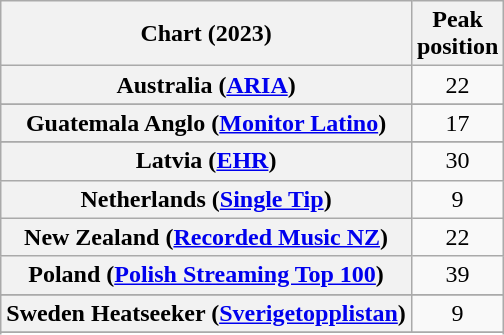<table class="wikitable sortable plainrowheaders" style="text-align:center">
<tr>
<th scope="col">Chart (2023)</th>
<th scope="col">Peak<br>position</th>
</tr>
<tr>
<th scope="row">Australia (<a href='#'>ARIA</a>)</th>
<td>22</td>
</tr>
<tr>
</tr>
<tr>
</tr>
<tr>
</tr>
<tr>
</tr>
<tr>
</tr>
<tr>
</tr>
<tr>
<th scope="row">Guatemala Anglo (<a href='#'>Monitor Latino</a>)</th>
<td>17</td>
</tr>
<tr>
</tr>
<tr>
<th scope="row">Latvia (<a href='#'>EHR</a>)</th>
<td>30</td>
</tr>
<tr>
<th scope="row">Netherlands (<a href='#'>Single Tip</a>)</th>
<td>9</td>
</tr>
<tr>
<th scope="row">New Zealand (<a href='#'>Recorded Music NZ</a>)</th>
<td>22</td>
</tr>
<tr>
<th scope="row">Poland (<a href='#'>Polish Streaming Top 100</a>)</th>
<td>39</td>
</tr>
<tr>
</tr>
<tr>
<th scope="row">Sweden Heatseeker (<a href='#'>Sverigetopplistan</a>)</th>
<td>9</td>
</tr>
<tr>
</tr>
<tr>
</tr>
<tr>
</tr>
<tr>
</tr>
</table>
